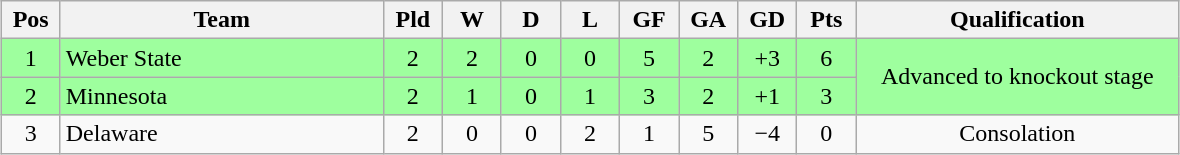<table class="wikitable" style="text-align:center; margin: 1em auto">
<tr>
<th style="width:2em">Pos</th>
<th style="width:13em">Team</th>
<th style="width:2em">Pld</th>
<th style="width:2em">W</th>
<th style="width:2em">D</th>
<th style="width:2em">L</th>
<th style="width:2em">GF</th>
<th style="width:2em">GA</th>
<th style="width:2em">GD</th>
<th style="width:2em">Pts</th>
<th style="width:13em">Qualification</th>
</tr>
<tr bgcolor="#9eff9e">
<td>1</td>
<td style="text-align:left">Weber State</td>
<td>2</td>
<td>2</td>
<td>0</td>
<td>0</td>
<td>5</td>
<td>2</td>
<td>+3</td>
<td>6</td>
<td rowspan="2">Advanced to knockout stage</td>
</tr>
<tr bgcolor="#9eff9e">
<td>2</td>
<td style="text-align:left">Minnesota</td>
<td>2</td>
<td>1</td>
<td>0</td>
<td>1</td>
<td>3</td>
<td>2</td>
<td>+1</td>
<td>3</td>
</tr>
<tr>
<td>3</td>
<td style="text-align:left">Delaware</td>
<td>2</td>
<td>0</td>
<td>0</td>
<td>2</td>
<td>1</td>
<td>5</td>
<td>−4</td>
<td>0</td>
<td>Consolation</td>
</tr>
</table>
